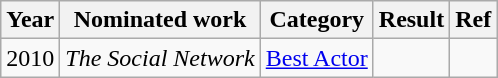<table class="wikitable">
<tr>
<th>Year</th>
<th>Nominated work</th>
<th>Category</th>
<th>Result</th>
<th>Ref</th>
</tr>
<tr>
<td>2010</td>
<td><em>The Social Network</em></td>
<td><a href='#'>Best Actor</a></td>
<td></td>
<td></td>
</tr>
</table>
